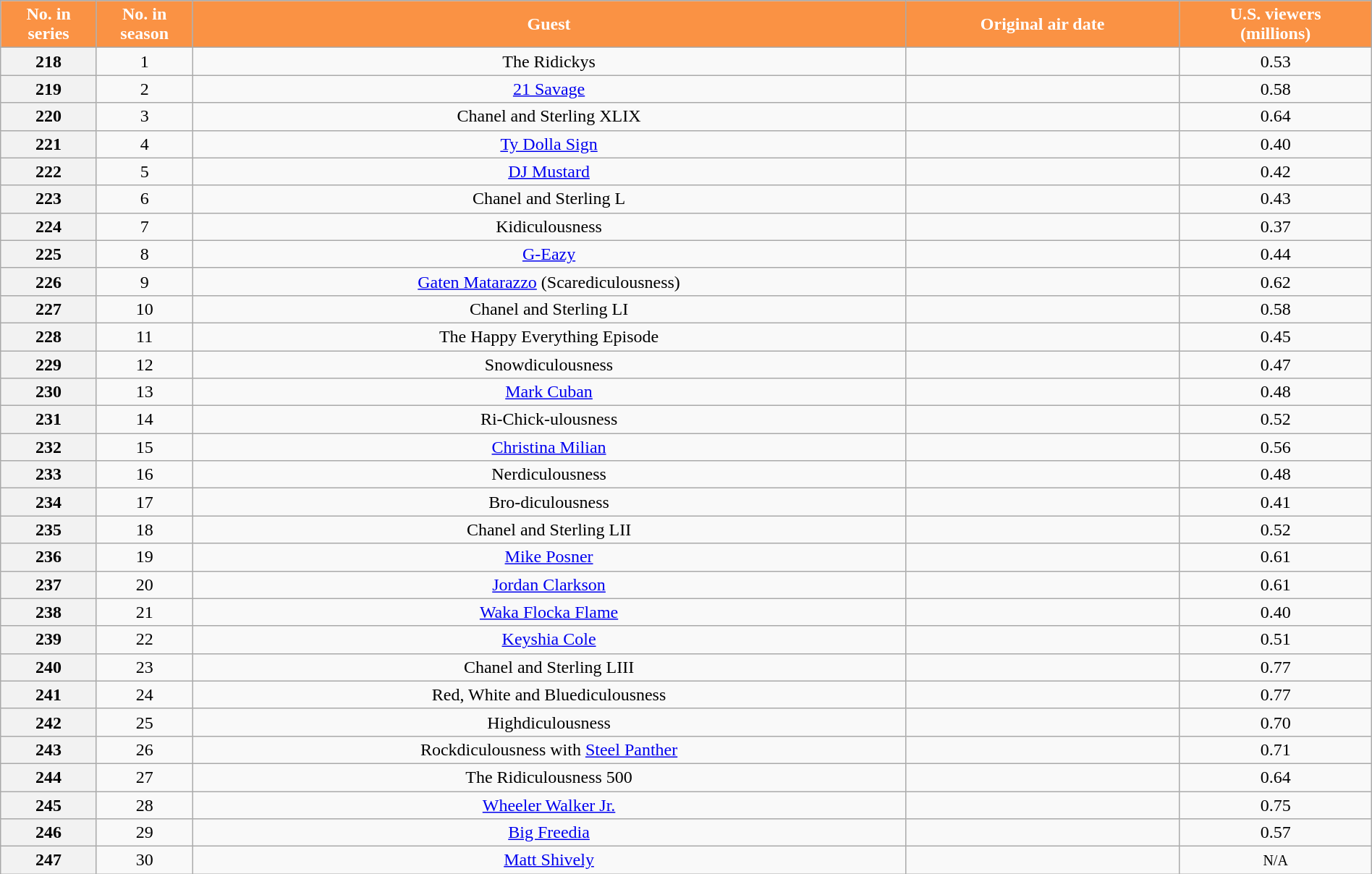<table class="wikitable plainrowheaders" style="width:100%;text-align: center">
<tr>
<th scope="col" style="background-color: #FA9244; color: #FFFFFF;" width=7%>No. in<br>series</th>
<th scope="col" style="background-color: #FA9244; color: #FFFFFF;" width=7%>No. in<br>season</th>
<th scope="col" style="background-color: #FA9244; color: #FFFFFF;">Guest</th>
<th scope="col" style="background-color: #FA9244; color: #FFFFFF;" width=20%>Original air date</th>
<th scope="col" style="background-color: #FA9244; color: #FFFFFF;" width=14%>U.S. viewers<br>(millions)</th>
</tr>
<tr>
<th>218</th>
<td>1</td>
<td>The Ridickys</td>
<td></td>
<td>0.53</td>
</tr>
<tr>
<th>219</th>
<td>2</td>
<td><a href='#'>21 Savage</a></td>
<td></td>
<td>0.58</td>
</tr>
<tr>
<th>220</th>
<td>3</td>
<td>Chanel and Sterling XLIX</td>
<td></td>
<td>0.64</td>
</tr>
<tr>
<th>221</th>
<td>4</td>
<td><a href='#'>Ty Dolla Sign</a></td>
<td></td>
<td>0.40</td>
</tr>
<tr>
<th>222</th>
<td>5</td>
<td><a href='#'>DJ Mustard</a></td>
<td></td>
<td>0.42</td>
</tr>
<tr>
<th>223</th>
<td>6</td>
<td>Chanel and Sterling L</td>
<td></td>
<td>0.43</td>
</tr>
<tr>
<th>224</th>
<td>7</td>
<td>Kidiculousness</td>
<td></td>
<td>0.37</td>
</tr>
<tr>
<th>225</th>
<td>8</td>
<td><a href='#'>G-Eazy</a></td>
<td></td>
<td>0.44</td>
</tr>
<tr>
<th>226</th>
<td>9</td>
<td><a href='#'>Gaten Matarazzo</a> (Scarediculousness)</td>
<td></td>
<td>0.62</td>
</tr>
<tr>
<th>227</th>
<td>10</td>
<td>Chanel and Sterling LI</td>
<td></td>
<td>0.58</td>
</tr>
<tr>
<th>228</th>
<td>11</td>
<td>The Happy Everything Episode</td>
<td></td>
<td>0.45</td>
</tr>
<tr>
<th>229</th>
<td>12</td>
<td>Snowdiculousness</td>
<td></td>
<td>0.47</td>
</tr>
<tr>
<th>230</th>
<td>13</td>
<td><a href='#'>Mark Cuban</a></td>
<td></td>
<td>0.48</td>
</tr>
<tr>
<th>231</th>
<td>14</td>
<td>Ri-Chick-ulousness</td>
<td></td>
<td>0.52</td>
</tr>
<tr>
<th>232</th>
<td>15</td>
<td><a href='#'>Christina Milian</a></td>
<td></td>
<td>0.56</td>
</tr>
<tr>
<th>233</th>
<td>16</td>
<td>Nerdiculousness</td>
<td></td>
<td>0.48</td>
</tr>
<tr>
<th>234</th>
<td>17</td>
<td>Bro-diculousness</td>
<td></td>
<td>0.41</td>
</tr>
<tr>
<th>235</th>
<td>18</td>
<td>Chanel and Sterling LII</td>
<td></td>
<td>0.52</td>
</tr>
<tr>
<th>236</th>
<td>19</td>
<td><a href='#'>Mike Posner</a></td>
<td></td>
<td>0.61</td>
</tr>
<tr>
<th>237</th>
<td>20</td>
<td><a href='#'>Jordan Clarkson</a></td>
<td></td>
<td>0.61</td>
</tr>
<tr>
<th>238</th>
<td>21</td>
<td><a href='#'>Waka Flocka Flame</a></td>
<td></td>
<td>0.40</td>
</tr>
<tr>
<th>239</th>
<td>22</td>
<td><a href='#'>Keyshia Cole</a></td>
<td></td>
<td>0.51</td>
</tr>
<tr>
<th>240</th>
<td>23</td>
<td>Chanel and Sterling LIII</td>
<td></td>
<td>0.77</td>
</tr>
<tr>
<th>241</th>
<td>24</td>
<td>Red, White and Bluediculousness</td>
<td></td>
<td>0.77</td>
</tr>
<tr>
<th>242</th>
<td>25</td>
<td>Highdiculousness</td>
<td></td>
<td>0.70</td>
</tr>
<tr>
<th>243</th>
<td>26</td>
<td>Rockdiculousness with <a href='#'>Steel Panther</a></td>
<td></td>
<td>0.71</td>
</tr>
<tr>
<th>244</th>
<td>27</td>
<td>The Ridiculousness 500</td>
<td></td>
<td>0.64</td>
</tr>
<tr>
<th>245</th>
<td>28</td>
<td><a href='#'>Wheeler Walker Jr.</a></td>
<td></td>
<td>0.75</td>
</tr>
<tr>
<th>246</th>
<td>29</td>
<td><a href='#'>Big Freedia</a></td>
<td></td>
<td>0.57</td>
</tr>
<tr>
<th>247</th>
<td>30</td>
<td><a href='#'>Matt Shively</a></td>
<td></td>
<td><span><small>N/A</small></span></td>
</tr>
</table>
